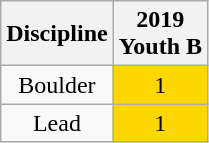<table class="wikitable" style="text-align: center;">
<tr>
<th>Discipline</th>
<th>2019<br>Youth B</th>
</tr>
<tr>
<td>Boulder</td>
<td style="background: Gold;">1</td>
</tr>
<tr>
<td>Lead</td>
<td style="background: Gold;">1</td>
</tr>
</table>
